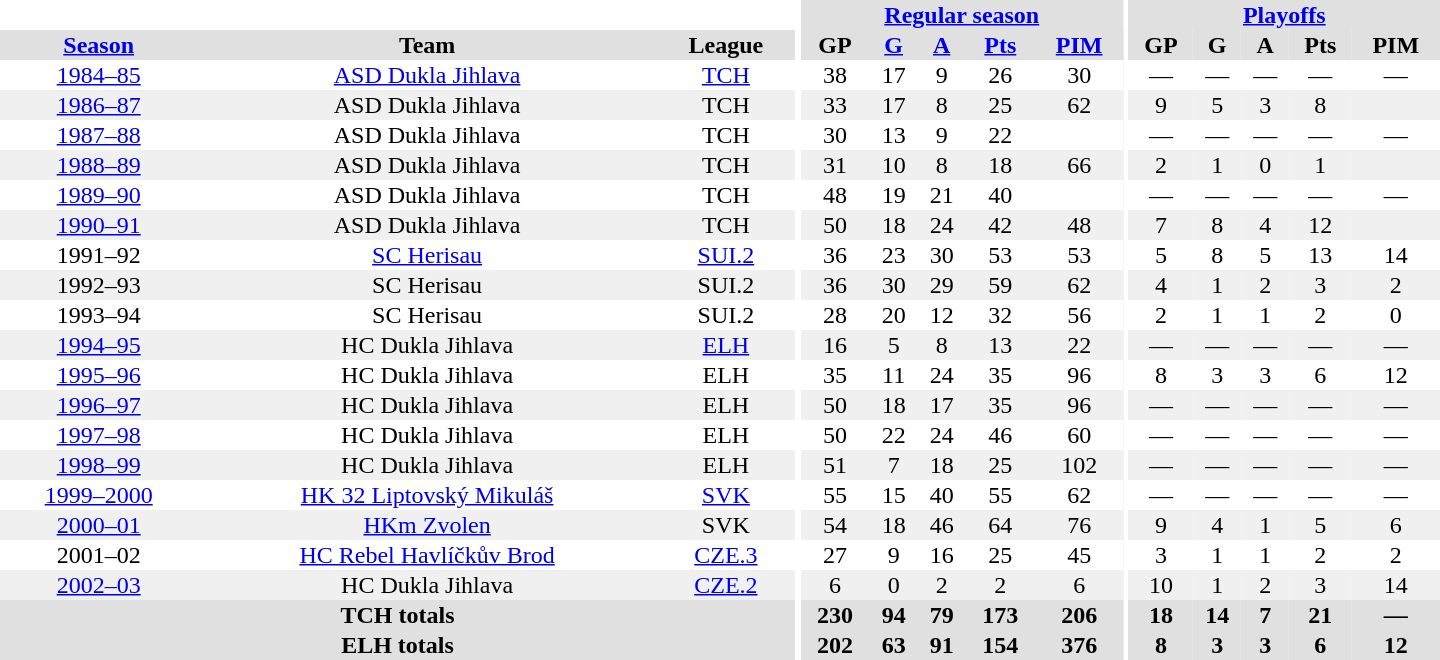<table border="0" cellpadding="1" cellspacing="0" style="text-align:center; width:60em">
<tr bgcolor="#e0e0e0">
<th colspan="3" bgcolor="#ffffff"></th>
<th rowspan="99" bgcolor="#ffffff"></th>
<th colspan="5"><a href='#'>Regular season</a></th>
<th rowspan="99" bgcolor="#ffffff"></th>
<th colspan="5"><a href='#'>Playoffs</a></th>
</tr>
<tr bgcolor="#e0e0e0">
<th><a href='#'>Season</a></th>
<th>Team</th>
<th>League</th>
<th>GP</th>
<th><a href='#'>G</a></th>
<th><a href='#'>A</a></th>
<th><a href='#'>Pts</a></th>
<th><a href='#'>PIM</a></th>
<th>GP</th>
<th>G</th>
<th>A</th>
<th>Pts</th>
<th>PIM</th>
</tr>
<tr>
<td><a href='#'>1984–85</a></td>
<td><a href='#'>ASD Dukla Jihlava</a></td>
<td><a href='#'>TCH</a></td>
<td>38</td>
<td>17</td>
<td>9</td>
<td>26</td>
<td>30</td>
<td>—</td>
<td>—</td>
<td>—</td>
<td>—</td>
<td>—</td>
</tr>
<tr bgcolor="#f0f0f0">
<td><a href='#'>1986–87</a></td>
<td>ASD Dukla Jihlava</td>
<td>TCH</td>
<td>33</td>
<td>17</td>
<td>8</td>
<td>25</td>
<td>62</td>
<td>9</td>
<td>5</td>
<td>3</td>
<td>8</td>
<td></td>
</tr>
<tr>
<td><a href='#'>1987–88</a></td>
<td>ASD Dukla Jihlava</td>
<td>TCH</td>
<td>30</td>
<td>13</td>
<td>9</td>
<td>22</td>
<td></td>
<td>—</td>
<td>—</td>
<td>—</td>
<td>—</td>
<td>—</td>
</tr>
<tr bgcolor="#f0f0f0">
<td><a href='#'>1988–89</a></td>
<td>ASD Dukla Jihlava</td>
<td>TCH</td>
<td>31</td>
<td>10</td>
<td>8</td>
<td>18</td>
<td>66</td>
<td>2</td>
<td>1</td>
<td>0</td>
<td>1</td>
<td></td>
</tr>
<tr>
<td><a href='#'>1989–90</a></td>
<td>ASD Dukla Jihlava</td>
<td>TCH</td>
<td>48</td>
<td>19</td>
<td>21</td>
<td>40</td>
<td></td>
<td>—</td>
<td>—</td>
<td>—</td>
<td>—</td>
<td>—</td>
</tr>
<tr bgcolor="#f0f0f0">
<td><a href='#'>1990–91</a></td>
<td>ASD Dukla Jihlava</td>
<td>TCH</td>
<td>50</td>
<td>18</td>
<td>24</td>
<td>42</td>
<td>48</td>
<td>7</td>
<td>8</td>
<td>4</td>
<td>12</td>
<td></td>
</tr>
<tr>
<td>1991–92</td>
<td><a href='#'>SC Herisau</a></td>
<td><a href='#'>SUI.2</a></td>
<td>36</td>
<td>23</td>
<td>30</td>
<td>53</td>
<td>53</td>
<td>5</td>
<td>8</td>
<td>5</td>
<td>13</td>
<td>14</td>
</tr>
<tr bgcolor="#f0f0f0">
<td>1992–93</td>
<td>SC Herisau</td>
<td>SUI.2</td>
<td>36</td>
<td>30</td>
<td>29</td>
<td>59</td>
<td>62</td>
<td>4</td>
<td>1</td>
<td>2</td>
<td>3</td>
<td>2</td>
</tr>
<tr>
<td>1993–94</td>
<td>SC Herisau</td>
<td>SUI.2</td>
<td>28</td>
<td>20</td>
<td>12</td>
<td>32</td>
<td>56</td>
<td>2</td>
<td>1</td>
<td>1</td>
<td>2</td>
<td>0</td>
</tr>
<tr bgcolor="#f0f0f0">
<td><a href='#'>1994–95</a></td>
<td>HC Dukla Jihlava</td>
<td><a href='#'>ELH</a></td>
<td>16</td>
<td>5</td>
<td>8</td>
<td>13</td>
<td>22</td>
<td>—</td>
<td>—</td>
<td>—</td>
<td>—</td>
<td>—</td>
</tr>
<tr>
<td><a href='#'>1995–96</a></td>
<td>HC Dukla Jihlava</td>
<td>ELH</td>
<td>35</td>
<td>11</td>
<td>24</td>
<td>35</td>
<td>96</td>
<td>8</td>
<td>3</td>
<td>3</td>
<td>6</td>
<td>12</td>
</tr>
<tr bgcolor="#f0f0f0">
<td><a href='#'>1996–97</a></td>
<td>HC Dukla Jihlava</td>
<td>ELH</td>
<td>50</td>
<td>18</td>
<td>17</td>
<td>35</td>
<td>96</td>
<td>—</td>
<td>—</td>
<td>—</td>
<td>—</td>
<td>—</td>
</tr>
<tr>
<td><a href='#'>1997–98</a></td>
<td>HC Dukla Jihlava</td>
<td>ELH</td>
<td>50</td>
<td>22</td>
<td>24</td>
<td>46</td>
<td>60</td>
<td>—</td>
<td>—</td>
<td>—</td>
<td>—</td>
<td>—</td>
</tr>
<tr bgcolor="#f0f0f0">
<td><a href='#'>1998–99</a></td>
<td>HC Dukla Jihlava</td>
<td>ELH</td>
<td>51</td>
<td>7</td>
<td>18</td>
<td>25</td>
<td>102</td>
<td>—</td>
<td>—</td>
<td>—</td>
<td>—</td>
<td>—</td>
</tr>
<tr>
<td><a href='#'>1999–2000</a></td>
<td><a href='#'>HK 32 Liptovský Mikuláš</a></td>
<td><a href='#'>SVK</a></td>
<td>55</td>
<td>15</td>
<td>40</td>
<td>55</td>
<td>62</td>
<td>—</td>
<td>—</td>
<td>—</td>
<td>—</td>
<td>—</td>
</tr>
<tr bgcolor="#f0f0f0">
<td><a href='#'>2000–01</a></td>
<td><a href='#'>HKm Zvolen</a></td>
<td>SVK</td>
<td>54</td>
<td>18</td>
<td>46</td>
<td>64</td>
<td>76</td>
<td>9</td>
<td>4</td>
<td>1</td>
<td>5</td>
<td>6</td>
</tr>
<tr>
<td>2001–02</td>
<td><a href='#'>HC Rebel Havlíčkův Brod</a></td>
<td><a href='#'>CZE.3</a></td>
<td>27</td>
<td>9</td>
<td>16</td>
<td>25</td>
<td>45</td>
<td>3</td>
<td>1</td>
<td>1</td>
<td>2</td>
<td>2</td>
</tr>
<tr bgcolor="#f0f0f0">
<td><a href='#'>2002–03</a></td>
<td>HC Dukla Jihlava</td>
<td><a href='#'>CZE.2</a></td>
<td>6</td>
<td>0</td>
<td>2</td>
<td>2</td>
<td>6</td>
<td>10</td>
<td>1</td>
<td>2</td>
<td>3</td>
<td>14</td>
</tr>
<tr bgcolor="#e0e0e0">
<th colspan="3">TCH totals</th>
<th>230</th>
<th>94</th>
<th>79</th>
<th>173</th>
<th>206</th>
<th>18</th>
<th>14</th>
<th>7</th>
<th>21</th>
<th>—</th>
</tr>
<tr bgcolor="#e0e0e0">
<th colspan="3">ELH totals</th>
<th>202</th>
<th>63</th>
<th>91</th>
<th>154</th>
<th>376</th>
<th>8</th>
<th>3</th>
<th>3</th>
<th>6</th>
<th>12</th>
</tr>
</table>
